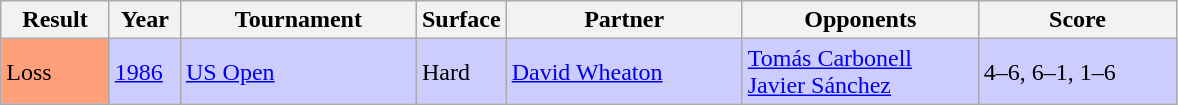<table class="sortable wikitable">
<tr>
<th style="width:65px;">Result</th>
<th style="width:40px;">Year</th>
<th style="width:150px;">Tournament</th>
<th style="width:50px;">Surface</th>
<th style="width:150px;">Partner</th>
<th style="width:150px;">Opponents</th>
<th style="width:125px;" class="unsortable">Score</th>
</tr>
<tr style="background:#ccccff;">
<td style="background:#ffa07a;">Loss</td>
<td><a href='#'>1986</a></td>
<td><a href='#'>US Open</a></td>
<td>Hard</td>
<td> <a href='#'>David Wheaton</a></td>
<td> <a href='#'>Tomás Carbonell</a> <br>  <a href='#'>Javier Sánchez</a></td>
<td>4–6, 6–1, 1–6</td>
</tr>
</table>
